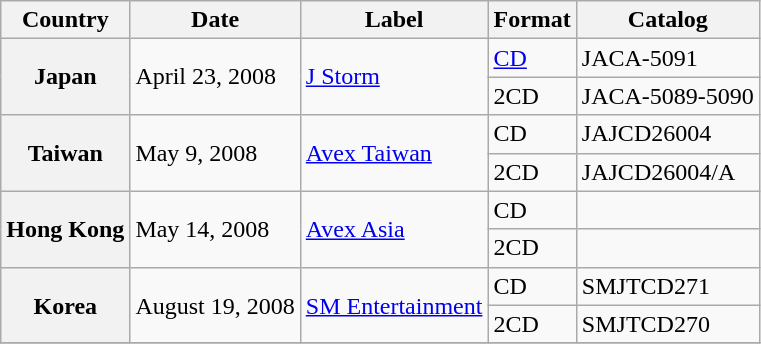<table class="wikitable plainrowheaders">
<tr>
<th>Country</th>
<th>Date</th>
<th>Label</th>
<th>Format</th>
<th>Catalog</th>
</tr>
<tr>
<th scope="row" rowspan="2">Japan</th>
<td rowspan="2">April 23, 2008</td>
<td rowspan="2"><a href='#'>J Storm</a></td>
<td><a href='#'>CD</a></td>
<td>JACA-5091</td>
</tr>
<tr>
<td>2CD</td>
<td>JACA-5089-5090</td>
</tr>
<tr>
<th scope="row" rowspan="2">Taiwan</th>
<td rowspan="2">May 9, 2008</td>
<td rowspan="2"><a href='#'>Avex Taiwan</a></td>
<td>CD</td>
<td>JAJCD26004</td>
</tr>
<tr>
<td>2CD</td>
<td>JAJCD26004/A</td>
</tr>
<tr>
<th scope="row" rowspan="2">Hong Kong</th>
<td rowspan="2">May 14, 2008</td>
<td rowspan="2"><a href='#'>Avex Asia</a></td>
<td>CD</td>
<td></td>
</tr>
<tr>
<td>2CD</td>
<td></td>
</tr>
<tr>
<th scope="row" rowspan="2">Korea</th>
<td rowspan="2">August 19, 2008</td>
<td rowspan="2"><a href='#'>SM Entertainment</a></td>
<td>CD</td>
<td>SMJTCD271</td>
</tr>
<tr>
<td>2CD</td>
<td>SMJTCD270</td>
</tr>
<tr>
</tr>
</table>
